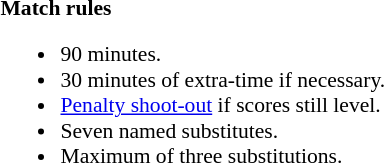<table width=100% style="font-size: 90%">
<tr>
<td width=50% valign=top><br><strong>Match rules</strong><ul><li>90 minutes.</li><li>30 minutes of extra-time if necessary.</li><li><a href='#'>Penalty shoot-out</a> if scores still level.</li><li>Seven named substitutes.</li><li>Maximum of three substitutions.</li></ul></td>
</tr>
</table>
